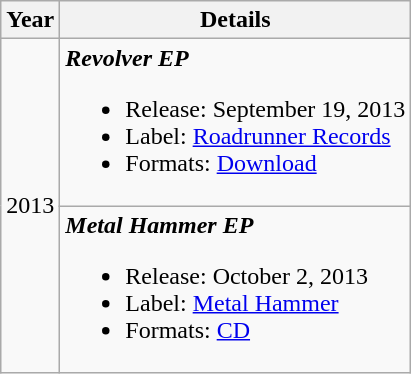<table class="wikitable">
<tr>
<th>Year</th>
<th>Details</th>
</tr>
<tr>
<td rowspan=2>2013</td>
<td><strong><em>Revolver EP</em></strong><br><ul><li>Release: September 19, 2013</li><li>Label: <a href='#'>Roadrunner Records</a></li><li>Formats: <a href='#'>Download</a></li></ul></td>
</tr>
<tr>
<td><strong><em>Metal Hammer EP</em></strong><br><ul><li>Release: October 2, 2013</li><li>Label: <a href='#'>Metal Hammer</a></li><li>Formats: <a href='#'>CD</a></li></ul></td>
</tr>
</table>
